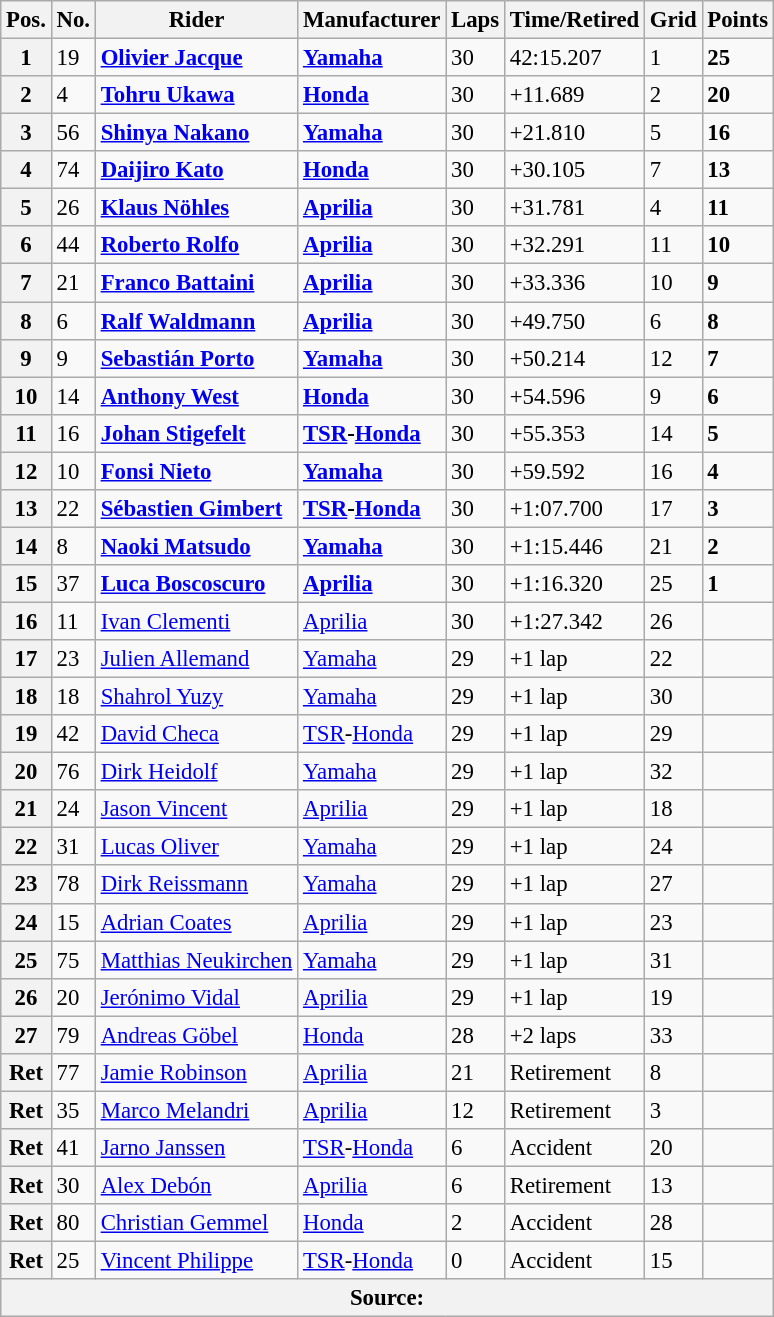<table class="wikitable" style="font-size: 95%;">
<tr>
<th>Pos.</th>
<th>No.</th>
<th>Rider</th>
<th>Manufacturer</th>
<th>Laps</th>
<th>Time/Retired</th>
<th>Grid</th>
<th>Points</th>
</tr>
<tr>
<th>1</th>
<td>19</td>
<td> <strong><a href='#'>Olivier Jacque</a></strong></td>
<td><strong><a href='#'>Yamaha</a></strong></td>
<td>30</td>
<td>42:15.207</td>
<td>1</td>
<td><strong>25</strong></td>
</tr>
<tr>
<th>2</th>
<td>4</td>
<td> <strong><a href='#'>Tohru Ukawa</a></strong></td>
<td><strong><a href='#'>Honda</a></strong></td>
<td>30</td>
<td>+11.689</td>
<td>2</td>
<td><strong>20</strong></td>
</tr>
<tr>
<th>3</th>
<td>56</td>
<td> <strong><a href='#'>Shinya Nakano</a></strong></td>
<td><strong><a href='#'>Yamaha</a></strong></td>
<td>30</td>
<td>+21.810</td>
<td>5</td>
<td><strong>16</strong></td>
</tr>
<tr>
<th>4</th>
<td>74</td>
<td> <strong><a href='#'>Daijiro Kato</a></strong></td>
<td><strong><a href='#'>Honda</a></strong></td>
<td>30</td>
<td>+30.105</td>
<td>7</td>
<td><strong>13</strong></td>
</tr>
<tr>
<th>5</th>
<td>26</td>
<td> <strong><a href='#'>Klaus Nöhles</a></strong></td>
<td><strong><a href='#'>Aprilia</a></strong></td>
<td>30</td>
<td>+31.781</td>
<td>4</td>
<td><strong>11</strong></td>
</tr>
<tr>
<th>6</th>
<td>44</td>
<td> <strong><a href='#'>Roberto Rolfo</a></strong></td>
<td><strong><a href='#'>Aprilia</a></strong></td>
<td>30</td>
<td>+32.291</td>
<td>11</td>
<td><strong>10</strong></td>
</tr>
<tr>
<th>7</th>
<td>21</td>
<td> <strong><a href='#'>Franco Battaini</a></strong></td>
<td><strong><a href='#'>Aprilia</a></strong></td>
<td>30</td>
<td>+33.336</td>
<td>10</td>
<td><strong>9</strong></td>
</tr>
<tr>
<th>8</th>
<td>6</td>
<td> <strong><a href='#'>Ralf Waldmann</a></strong></td>
<td><strong><a href='#'>Aprilia</a></strong></td>
<td>30</td>
<td>+49.750</td>
<td>6</td>
<td><strong>8</strong></td>
</tr>
<tr>
<th>9</th>
<td>9</td>
<td> <strong><a href='#'>Sebastián Porto</a></strong></td>
<td><strong><a href='#'>Yamaha</a></strong></td>
<td>30</td>
<td>+50.214</td>
<td>12</td>
<td><strong>7</strong></td>
</tr>
<tr>
<th>10</th>
<td>14</td>
<td> <strong><a href='#'>Anthony West</a></strong></td>
<td><strong><a href='#'>Honda</a></strong></td>
<td>30</td>
<td>+54.596</td>
<td>9</td>
<td><strong>6</strong></td>
</tr>
<tr>
<th>11</th>
<td>16</td>
<td> <strong><a href='#'>Johan Stigefelt</a></strong></td>
<td><strong><a href='#'>TSR</a>-<a href='#'>Honda</a></strong></td>
<td>30</td>
<td>+55.353</td>
<td>14</td>
<td><strong>5</strong></td>
</tr>
<tr>
<th>12</th>
<td>10</td>
<td> <strong><a href='#'>Fonsi Nieto</a></strong></td>
<td><strong><a href='#'>Yamaha</a></strong></td>
<td>30</td>
<td>+59.592</td>
<td>16</td>
<td><strong>4</strong></td>
</tr>
<tr>
<th>13</th>
<td>22</td>
<td> <strong><a href='#'>Sébastien Gimbert</a></strong></td>
<td><strong><a href='#'>TSR</a>-<a href='#'>Honda</a></strong></td>
<td>30</td>
<td>+1:07.700</td>
<td>17</td>
<td><strong>3</strong></td>
</tr>
<tr>
<th>14</th>
<td>8</td>
<td> <strong><a href='#'>Naoki Matsudo</a></strong></td>
<td><strong><a href='#'>Yamaha</a></strong></td>
<td>30</td>
<td>+1:15.446</td>
<td>21</td>
<td><strong>2</strong></td>
</tr>
<tr>
<th>15</th>
<td>37</td>
<td> <strong><a href='#'>Luca Boscoscuro</a></strong></td>
<td><strong><a href='#'>Aprilia</a></strong></td>
<td>30</td>
<td>+1:16.320</td>
<td>25</td>
<td><strong>1</strong></td>
</tr>
<tr>
<th>16</th>
<td>11</td>
<td> <a href='#'>Ivan Clementi</a></td>
<td><a href='#'>Aprilia</a></td>
<td>30</td>
<td>+1:27.342</td>
<td>26</td>
<td></td>
</tr>
<tr>
<th>17</th>
<td>23</td>
<td> <a href='#'>Julien Allemand</a></td>
<td><a href='#'>Yamaha</a></td>
<td>29</td>
<td>+1 lap</td>
<td>22</td>
<td></td>
</tr>
<tr>
<th>18</th>
<td>18</td>
<td> <a href='#'>Shahrol Yuzy</a></td>
<td><a href='#'>Yamaha</a></td>
<td>29</td>
<td>+1 lap</td>
<td>30</td>
<td></td>
</tr>
<tr>
<th>19</th>
<td>42</td>
<td> <a href='#'>David Checa</a></td>
<td><a href='#'>TSR</a>-<a href='#'>Honda</a></td>
<td>29</td>
<td>+1 lap</td>
<td>29</td>
<td></td>
</tr>
<tr>
<th>20</th>
<td>76</td>
<td> <a href='#'>Dirk Heidolf</a></td>
<td><a href='#'>Yamaha</a></td>
<td>29</td>
<td>+1 lap</td>
<td>32</td>
<td></td>
</tr>
<tr>
<th>21</th>
<td>24</td>
<td> <a href='#'>Jason Vincent</a></td>
<td><a href='#'>Aprilia</a></td>
<td>29</td>
<td>+1 lap</td>
<td>18</td>
<td></td>
</tr>
<tr>
<th>22</th>
<td>31</td>
<td> <a href='#'>Lucas Oliver</a></td>
<td><a href='#'>Yamaha</a></td>
<td>29</td>
<td>+1 lap</td>
<td>24</td>
<td></td>
</tr>
<tr>
<th>23</th>
<td>78</td>
<td> <a href='#'>Dirk Reissmann</a></td>
<td><a href='#'>Yamaha</a></td>
<td>29</td>
<td>+1 lap</td>
<td>27</td>
<td></td>
</tr>
<tr>
<th>24</th>
<td>15</td>
<td> <a href='#'>Adrian Coates</a></td>
<td><a href='#'>Aprilia</a></td>
<td>29</td>
<td>+1 lap</td>
<td>23</td>
<td></td>
</tr>
<tr>
<th>25</th>
<td>75</td>
<td> <a href='#'>Matthias Neukirchen</a></td>
<td><a href='#'>Yamaha</a></td>
<td>29</td>
<td>+1 lap</td>
<td>31</td>
<td></td>
</tr>
<tr>
<th>26</th>
<td>20</td>
<td> <a href='#'>Jerónimo Vidal</a></td>
<td><a href='#'>Aprilia</a></td>
<td>29</td>
<td>+1 lap</td>
<td>19</td>
<td></td>
</tr>
<tr>
<th>27</th>
<td>79</td>
<td> <a href='#'>Andreas Göbel</a></td>
<td><a href='#'>Honda</a></td>
<td>28</td>
<td>+2 laps</td>
<td>33</td>
<td></td>
</tr>
<tr>
<th>Ret</th>
<td>77</td>
<td> <a href='#'>Jamie Robinson</a></td>
<td><a href='#'>Aprilia</a></td>
<td>21</td>
<td>Retirement</td>
<td>8</td>
<td></td>
</tr>
<tr>
<th>Ret</th>
<td>35</td>
<td> <a href='#'>Marco Melandri</a></td>
<td><a href='#'>Aprilia</a></td>
<td>12</td>
<td>Retirement</td>
<td>3</td>
<td></td>
</tr>
<tr>
<th>Ret</th>
<td>41</td>
<td> <a href='#'>Jarno Janssen</a></td>
<td><a href='#'>TSR</a>-<a href='#'>Honda</a></td>
<td>6</td>
<td>Accident</td>
<td>20</td>
<td></td>
</tr>
<tr>
<th>Ret</th>
<td>30</td>
<td> <a href='#'>Alex Debón</a></td>
<td><a href='#'>Aprilia</a></td>
<td>6</td>
<td>Retirement</td>
<td>13</td>
<td></td>
</tr>
<tr>
<th>Ret</th>
<td>80</td>
<td> <a href='#'>Christian Gemmel</a></td>
<td><a href='#'>Honda</a></td>
<td>2</td>
<td>Accident</td>
<td>28</td>
<td></td>
</tr>
<tr>
<th>Ret</th>
<td>25</td>
<td> <a href='#'>Vincent Philippe</a></td>
<td><a href='#'>TSR</a>-<a href='#'>Honda</a></td>
<td>0</td>
<td>Accident</td>
<td>15</td>
<td></td>
</tr>
<tr>
<th colspan=8>Source: </th>
</tr>
</table>
